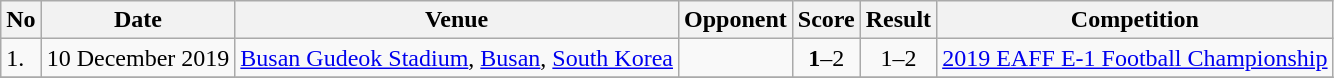<table class="wikitable">
<tr>
<th>No</th>
<th>Date</th>
<th>Venue</th>
<th>Opponent</th>
<th>Score</th>
<th>Result</th>
<th>Competition</th>
</tr>
<tr>
<td>1.</td>
<td>10 December 2019</td>
<td><a href='#'>Busan Gudeok Stadium</a>, <a href='#'>Busan</a>, <a href='#'>South Korea</a></td>
<td></td>
<td align=center><strong>1</strong>–2</td>
<td align=center>1–2</td>
<td><a href='#'>2019 EAFF E-1 Football Championship</a></td>
</tr>
<tr>
</tr>
</table>
